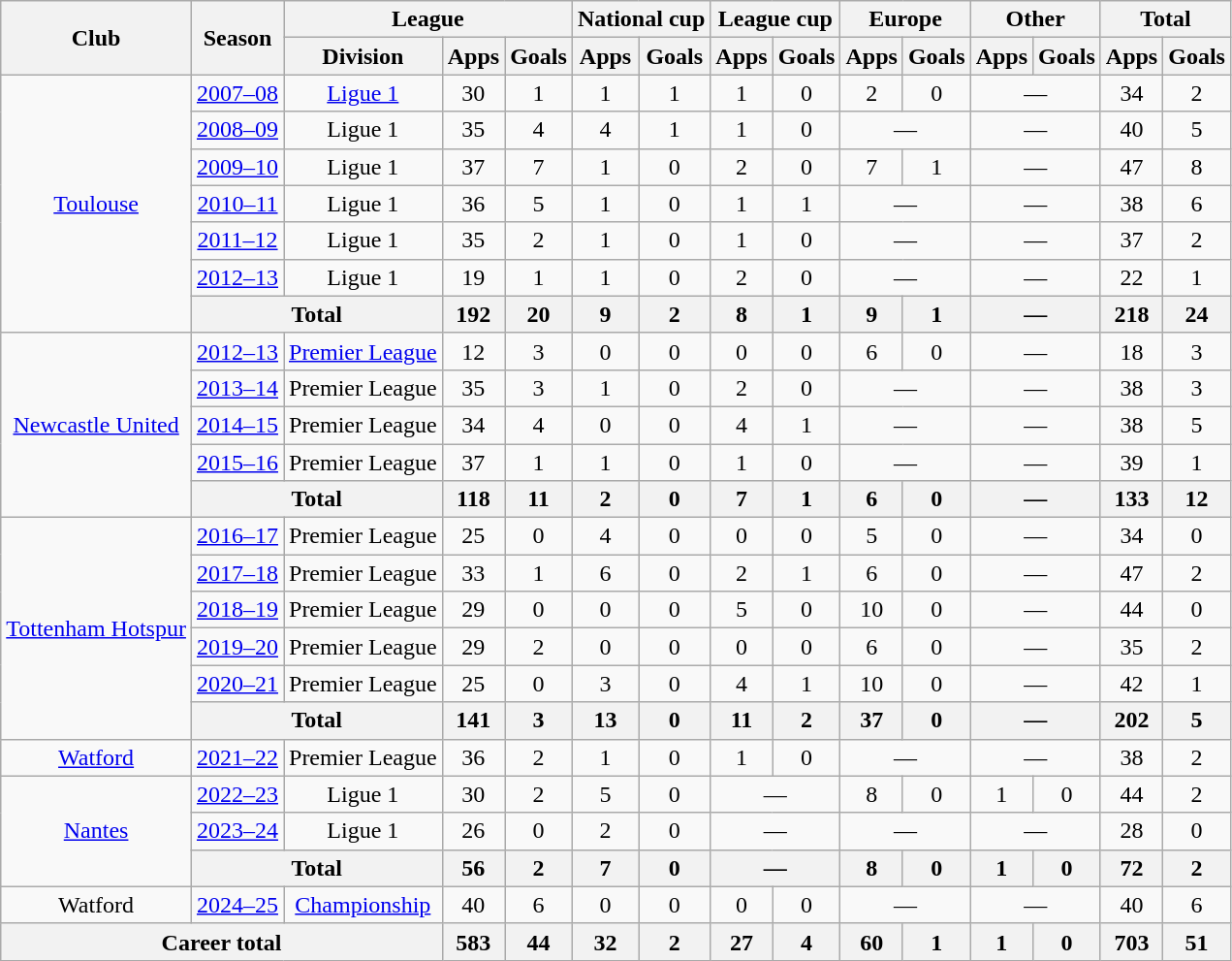<table class="wikitable" style="text-align:center">
<tr>
<th rowspan="2">Club</th>
<th rowspan="2">Season</th>
<th colspan="3">League</th>
<th colspan="2">National cup</th>
<th colspan="2">League cup</th>
<th colspan="2">Europe</th>
<th colspan="2">Other</th>
<th colspan="2">Total</th>
</tr>
<tr>
<th>Division</th>
<th>Apps</th>
<th>Goals</th>
<th>Apps</th>
<th>Goals</th>
<th>Apps</th>
<th>Goals</th>
<th>Apps</th>
<th>Goals</th>
<th>Apps</th>
<th>Goals</th>
<th>Apps</th>
<th>Goals</th>
</tr>
<tr>
<td rowspan="7"><a href='#'>Toulouse</a></td>
<td><a href='#'>2007–08</a></td>
<td><a href='#'>Ligue 1</a></td>
<td>30</td>
<td>1</td>
<td>1</td>
<td>1</td>
<td>1</td>
<td>0</td>
<td>2</td>
<td>0</td>
<td colspan="2">—</td>
<td>34</td>
<td>2</td>
</tr>
<tr>
<td><a href='#'>2008–09</a></td>
<td>Ligue 1</td>
<td>35</td>
<td>4</td>
<td>4</td>
<td>1</td>
<td>1</td>
<td>0</td>
<td colspan="2">—</td>
<td colspan="2">—</td>
<td>40</td>
<td>5</td>
</tr>
<tr>
<td><a href='#'>2009–10</a></td>
<td>Ligue 1</td>
<td>37</td>
<td>7</td>
<td>1</td>
<td>0</td>
<td>2</td>
<td>0</td>
<td>7</td>
<td>1</td>
<td colspan="2">—</td>
<td>47</td>
<td>8</td>
</tr>
<tr>
<td><a href='#'>2010–11</a></td>
<td>Ligue 1</td>
<td>36</td>
<td>5</td>
<td>1</td>
<td>0</td>
<td>1</td>
<td>1</td>
<td colspan="2">—</td>
<td colspan="2">—</td>
<td>38</td>
<td>6</td>
</tr>
<tr>
<td><a href='#'>2011–12</a></td>
<td>Ligue 1</td>
<td>35</td>
<td>2</td>
<td>1</td>
<td>0</td>
<td>1</td>
<td>0</td>
<td colspan="2">—</td>
<td colspan="2">—</td>
<td>37</td>
<td>2</td>
</tr>
<tr>
<td><a href='#'>2012–13</a></td>
<td>Ligue 1</td>
<td>19</td>
<td>1</td>
<td>1</td>
<td>0</td>
<td>2</td>
<td>0</td>
<td colspan="2">—</td>
<td colspan="2">—</td>
<td>22</td>
<td>1</td>
</tr>
<tr>
<th colspan="2">Total</th>
<th>192</th>
<th>20</th>
<th>9</th>
<th>2</th>
<th>8</th>
<th>1</th>
<th>9</th>
<th>1</th>
<th colspan="2">—</th>
<th>218</th>
<th>24</th>
</tr>
<tr>
<td rowspan="5"><a href='#'>Newcastle United</a></td>
<td><a href='#'>2012–13</a></td>
<td><a href='#'>Premier League</a></td>
<td>12</td>
<td>3</td>
<td>0</td>
<td>0</td>
<td>0</td>
<td>0</td>
<td>6</td>
<td>0</td>
<td colspan="2">—</td>
<td>18</td>
<td>3</td>
</tr>
<tr>
<td><a href='#'>2013–14</a></td>
<td>Premier League</td>
<td>35</td>
<td>3</td>
<td>1</td>
<td>0</td>
<td>2</td>
<td>0</td>
<td colspan="2">—</td>
<td colspan="2">—</td>
<td>38</td>
<td>3</td>
</tr>
<tr>
<td><a href='#'>2014–15</a></td>
<td>Premier League</td>
<td>34</td>
<td>4</td>
<td>0</td>
<td>0</td>
<td>4</td>
<td>1</td>
<td colspan="2">—</td>
<td colspan="2">—</td>
<td>38</td>
<td>5</td>
</tr>
<tr>
<td><a href='#'>2015–16</a></td>
<td>Premier League</td>
<td>37</td>
<td>1</td>
<td>1</td>
<td>0</td>
<td>1</td>
<td>0</td>
<td colspan="2">—</td>
<td colspan="2">—</td>
<td>39</td>
<td>1</td>
</tr>
<tr>
<th colspan="2">Total</th>
<th>118</th>
<th>11</th>
<th>2</th>
<th>0</th>
<th>7</th>
<th>1</th>
<th>6</th>
<th>0</th>
<th colspan="2">—</th>
<th>133</th>
<th>12</th>
</tr>
<tr>
<td rowspan="6"><a href='#'>Tottenham Hotspur</a></td>
<td><a href='#'>2016–17</a></td>
<td>Premier League</td>
<td>25</td>
<td>0</td>
<td>4</td>
<td>0</td>
<td>0</td>
<td>0</td>
<td>5</td>
<td>0</td>
<td colspan="2">—</td>
<td>34</td>
<td>0</td>
</tr>
<tr>
<td><a href='#'>2017–18</a></td>
<td>Premier League</td>
<td>33</td>
<td>1</td>
<td>6</td>
<td>0</td>
<td>2</td>
<td>1</td>
<td>6</td>
<td>0</td>
<td colspan="2">—</td>
<td>47</td>
<td>2</td>
</tr>
<tr>
<td><a href='#'>2018–19</a></td>
<td>Premier League</td>
<td>29</td>
<td>0</td>
<td>0</td>
<td>0</td>
<td>5</td>
<td>0</td>
<td>10</td>
<td>0</td>
<td colspan="2">—</td>
<td>44</td>
<td>0</td>
</tr>
<tr>
<td><a href='#'>2019–20</a></td>
<td>Premier League</td>
<td>29</td>
<td>2</td>
<td>0</td>
<td>0</td>
<td>0</td>
<td>0</td>
<td>6</td>
<td>0</td>
<td colspan="2">—</td>
<td>35</td>
<td>2</td>
</tr>
<tr>
<td><a href='#'>2020–21</a></td>
<td>Premier League</td>
<td>25</td>
<td>0</td>
<td>3</td>
<td>0</td>
<td>4</td>
<td>1</td>
<td>10</td>
<td>0</td>
<td colspan="2">—</td>
<td>42</td>
<td>1</td>
</tr>
<tr>
<th colspan="2">Total</th>
<th>141</th>
<th>3</th>
<th>13</th>
<th>0</th>
<th>11</th>
<th>2</th>
<th>37</th>
<th>0</th>
<th colspan="2">—</th>
<th>202</th>
<th>5</th>
</tr>
<tr>
<td><a href='#'>Watford</a></td>
<td><a href='#'>2021–22</a></td>
<td>Premier League</td>
<td>36</td>
<td>2</td>
<td>1</td>
<td>0</td>
<td>1</td>
<td>0</td>
<td colspan="2">—</td>
<td colspan="2">—</td>
<td>38</td>
<td>2</td>
</tr>
<tr>
<td rowspan="3"><a href='#'>Nantes</a></td>
<td><a href='#'>2022–23</a></td>
<td>Ligue 1</td>
<td>30</td>
<td>2</td>
<td>5</td>
<td>0</td>
<td colspan="2">—</td>
<td>8</td>
<td>0</td>
<td>1</td>
<td>0</td>
<td>44</td>
<td>2</td>
</tr>
<tr>
<td><a href='#'>2023–24</a></td>
<td>Ligue 1</td>
<td>26</td>
<td>0</td>
<td>2</td>
<td>0</td>
<td colspan="2">—</td>
<td colspan="2">—</td>
<td colspan="2">—</td>
<td>28</td>
<td>0</td>
</tr>
<tr>
<th colspan="2">Total</th>
<th>56</th>
<th>2</th>
<th>7</th>
<th>0</th>
<th colspan="2">—</th>
<th>8</th>
<th>0</th>
<th>1</th>
<th>0</th>
<th>72</th>
<th>2</th>
</tr>
<tr>
<td>Watford</td>
<td><a href='#'>2024–25</a></td>
<td><a href='#'>Championship</a></td>
<td>40</td>
<td>6</td>
<td>0</td>
<td>0</td>
<td>0</td>
<td>0</td>
<td colspan="2">—</td>
<td colspan="2">—</td>
<td>40</td>
<td>6</td>
</tr>
<tr>
<th colspan="3">Career total</th>
<th>583</th>
<th>44</th>
<th>32</th>
<th>2</th>
<th>27</th>
<th>4</th>
<th>60</th>
<th>1</th>
<th>1</th>
<th>0</th>
<th>703</th>
<th>51</th>
</tr>
</table>
